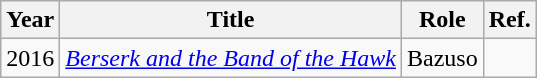<table class="wikitable">
<tr>
<th>Year</th>
<th>Title</th>
<th>Role</th>
<th>Ref.</th>
</tr>
<tr>
<td>2016</td>
<td><em><a href='#'>Berserk and the Band of the Hawk</a></em></td>
<td>Bazuso</td>
<td></td>
</tr>
</table>
